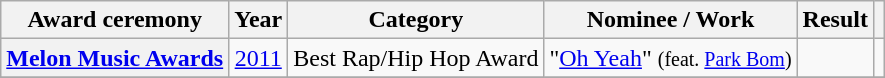<table class="wikitable plainrowheaders sortable">
<tr>
<th scope="col">Award ceremony</th>
<th scope="col">Year</th>
<th scope="col">Category</th>
<th scope="col">Nominee / Work</th>
<th scope="col">Result</th>
<th scope="col" class="unsortable"></th>
</tr>
<tr>
<th scope="row"><a href='#'>Melon Music Awards</a></th>
<td style="text-align:center;"><a href='#'>2011</a></td>
<td>Best Rap/Hip Hop Award</td>
<td>"<a href='#'>Oh Yeah</a>" <small>(feat. <a href='#'>Park Bom</a>)</small></td>
<td></td>
<td style="text-align:center;"></td>
</tr>
<tr>
</tr>
</table>
